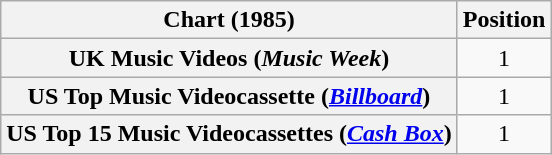<table class="wikitable plainrowheaders" style="text-align:center">
<tr>
<th>Chart (1985)</th>
<th>Position</th>
</tr>
<tr>
<th scope="row">UK Music Videos (<em>Music Week</em>)</th>
<td>1</td>
</tr>
<tr>
<th scope="row">US Top Music Videocassette (<em><a href='#'>Billboard</a></em>)</th>
<td>1</td>
</tr>
<tr>
<th scope="row">US Top 15 Music Videocassettes (<em><a href='#'>Cash Box</a></em>)</th>
<td align="center">1</td>
</tr>
</table>
